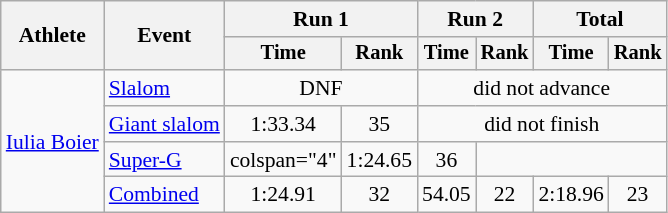<table class="wikitable" style="font-size:90%">
<tr>
<th rowspan=2>Athlete</th>
<th rowspan=2>Event</th>
<th colspan=2>Run 1</th>
<th colspan=2>Run 2</th>
<th colspan=2>Total</th>
</tr>
<tr style="font-size:95%">
<th>Time</th>
<th>Rank</th>
<th>Time</th>
<th>Rank</th>
<th>Time</th>
<th>Rank</th>
</tr>
<tr align=center>
<td align="left" rowspan="4"><a href='#'>Iulia Boier</a></td>
<td align="left"><a href='#'>Slalom</a></td>
<td colspan=2>DNF</td>
<td colspan=4>did not advance</td>
</tr>
<tr align=center>
<td align="left"><a href='#'>Giant slalom</a></td>
<td>1:33.34</td>
<td>35</td>
<td colspan=4>did not finish</td>
</tr>
<tr align=center>
<td align="left"><a href='#'>Super-G</a></td>
<td>colspan="4" </td>
<td>1:24.65</td>
<td>36</td>
</tr>
<tr align=center>
<td align="left"><a href='#'>Combined</a></td>
<td>1:24.91</td>
<td>32</td>
<td>54.05</td>
<td>22</td>
<td>2:18.96</td>
<td>23</td>
</tr>
</table>
